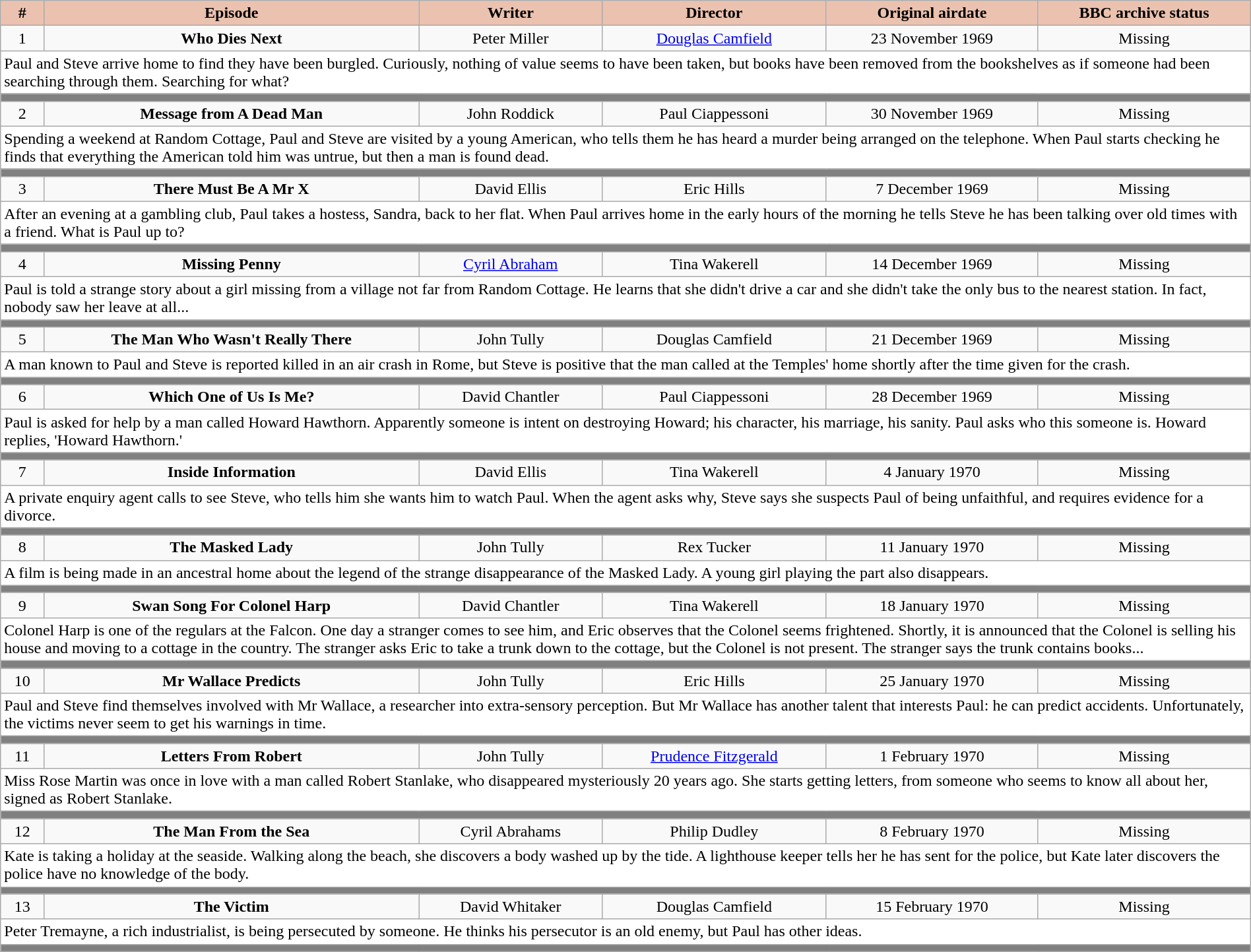<table class="wikitable" style="width:100%;">
<tr>
<th style="background-color: #EBC2AF; color:black">#</th>
<th style="background: #EBC2AF; color:black">Episode</th>
<th style="background: #EBC2AF; color:black">Writer</th>
<th style="background: #EBC2AF; color:black">Director</th>
<th style="background: #EBC2AF; color:black">Original airdate</th>
<th style="background: #EBC2AF; color:black">BBC archive status</th>
</tr>
<tr>
<td align="center">1</td>
<td align="center"><strong>Who Dies Next</strong></td>
<td align="center">Peter Miller</td>
<td align="center"><a href='#'>Douglas Camfield</a></td>
<td align="center">23 November 1969</td>
<td align="center">Missing</td>
</tr>
<tr>
<td style="background:white" colspan="6">Paul and Steve arrive home to find they have been burgled. Curiously, nothing of value seems to have been taken, but books have been removed from the bookshelves as if someone had been searching through them. Searching for what?</td>
</tr>
<tr style="background:#808080; height:2px">
<td colspan="6"></td>
</tr>
<tr>
<td align="center">2</td>
<td align="center"><strong>Message from A Dead Man</strong></td>
<td align="center">John Roddick</td>
<td align="center">Paul Ciappessoni</td>
<td align="center">30 November 1969</td>
<td align="center">Missing</td>
</tr>
<tr>
<td style="background:white" colspan="6">Spending a weekend at Random Cottage, Paul and Steve are visited by a young American, who tells them he has heard a murder being arranged on the telephone. When Paul starts checking he finds that everything the American told him was untrue, but then a man is found dead.</td>
</tr>
<tr style="background:#808080; height:2px">
<td colspan="6"></td>
</tr>
<tr>
<td align="center">3</td>
<td align="center"><strong>There Must Be A Mr X</strong></td>
<td align="center">David Ellis</td>
<td align="center">Eric Hills</td>
<td align="center">7 December 1969</td>
<td align="center">Missing</td>
</tr>
<tr>
<td style="background:white" colspan="6">After an evening at a gambling club, Paul takes a hostess, Sandra, back to her flat. When Paul arrives home in the early hours of the morning he tells Steve he has been talking over old times with a friend. What is Paul up to?</td>
</tr>
<tr style="background:#808080; height:2px">
<td colspan="6"></td>
</tr>
<tr>
<td align="center">4</td>
<td align="center"><strong>Missing Penny</strong></td>
<td align="center"><a href='#'>Cyril Abraham</a></td>
<td align="center">Tina Wakerell</td>
<td align="center">14 December 1969</td>
<td align="center">Missing</td>
</tr>
<tr>
<td style="background:white" colspan="6">Paul is told a strange story about a girl missing from a village not far from Random Cottage. He learns that she didn't drive a car and she didn't take the only bus to the nearest station. In fact, nobody saw her leave at all...</td>
</tr>
<tr style="background:#808080; height:2px">
<td colspan="6"></td>
</tr>
<tr>
<td align="center">5</td>
<td align="center"><strong>The Man Who Wasn't Really There</strong></td>
<td align="center">John Tully</td>
<td align="center">Douglas Camfield</td>
<td align="center">21 December 1969</td>
<td align="center">Missing</td>
</tr>
<tr>
<td style="background:white" colspan="6">A man known to Paul and Steve is reported killed in an air crash in Rome, but Steve is positive that the man called at the Temples' home shortly after the time given for the crash.</td>
</tr>
<tr style="background:#808080; height:2px">
<td colspan="6"></td>
</tr>
<tr>
<td align="center">6</td>
<td align="center"><strong>Which One of Us Is Me?</strong></td>
<td align="center">David Chantler</td>
<td align="center">Paul Ciappessoni</td>
<td align="center">28 December 1969</td>
<td align="center">Missing</td>
</tr>
<tr>
<td style="background:white" colspan="6">Paul is asked for help by a man called Howard Hawthorn. Apparently someone is intent on destroying Howard; his character, his marriage, his sanity. Paul asks who this someone is. Howard replies, 'Howard Hawthorn.'</td>
</tr>
<tr style="background:#808080; height:2px">
<td colspan="6"></td>
</tr>
<tr>
<td align="center">7</td>
<td align="center"><strong>Inside Information</strong></td>
<td align="center">David Ellis</td>
<td align="center">Tina Wakerell</td>
<td align="center">4 January 1970</td>
<td align="center">Missing</td>
</tr>
<tr>
<td style="background:white" colspan="6">A private enquiry agent calls to see Steve, who tells him she wants him to watch Paul. When the agent asks why, Steve says she suspects Paul of being unfaithful, and requires evidence for a divorce.</td>
</tr>
<tr style="background:#808080; height:2px">
<td colspan="6"></td>
</tr>
<tr>
<td align="center">8</td>
<td align="center"><strong>The Masked Lady</strong></td>
<td align="center">John Tully</td>
<td align="center">Rex Tucker</td>
<td align="center">11 January 1970</td>
<td align="center">Missing</td>
</tr>
<tr>
<td style="background:white" colspan="6">A film is being made in an ancestral home about the legend of the strange disappearance of the Masked Lady. A young girl playing the part also disappears.</td>
</tr>
<tr style="background:#808080; height:2px">
<td colspan="6"></td>
</tr>
<tr>
<td align="center">9</td>
<td align="center"><strong>Swan Song For Colonel Harp</strong></td>
<td align="center">David Chantler</td>
<td align="center">Tina Wakerell</td>
<td align="center">18 January 1970</td>
<td align="center">Missing</td>
</tr>
<tr>
<td style="background:white" colspan="6">Colonel Harp is one of the regulars at the Falcon. One day a stranger comes to see him, and Eric observes that the Colonel seems frightened. Shortly, it is announced that the Colonel is selling his house and moving to a cottage in the country. The stranger asks Eric to take a trunk down to the cottage, but the Colonel is not present. The stranger says the trunk contains books...</td>
</tr>
<tr style="background:#808080; height:2px">
<td colspan="6"></td>
</tr>
<tr>
<td align="center">10</td>
<td align="center"><strong>Mr Wallace Predicts</strong></td>
<td align="center">John Tully</td>
<td align="center">Eric Hills</td>
<td align="center">25 January 1970</td>
<td align="center">Missing</td>
</tr>
<tr>
<td style="background:white" colspan="6">Paul and Steve find themselves involved with Mr Wallace, a researcher into extra-sensory perception. But Mr Wallace has another talent that interests Paul: he can predict accidents. Unfortunately, the victims never seem to get his warnings in time.</td>
</tr>
<tr style="background:#808080; height:2px">
<td colspan="6"></td>
</tr>
<tr>
<td align="center">11</td>
<td align="center"><strong>Letters From Robert</strong></td>
<td align="center">John Tully</td>
<td align="center"><a href='#'>Prudence Fitzgerald</a></td>
<td align="center">1 February 1970</td>
<td align="center">Missing</td>
</tr>
<tr>
<td style="background:white" colspan="6">Miss Rose Martin was once in love with a man called Robert Stanlake, who disappeared mysteriously 20 years ago. She starts getting letters, from someone who seems to know all about her, signed as Robert Stanlake.</td>
</tr>
<tr style="background:#808080; height:2px">
<td colspan="6"></td>
</tr>
<tr>
<td align="center">12</td>
<td align="center"><strong>The Man From the Sea</strong></td>
<td align="center">Cyril Abrahams</td>
<td align="center">Philip Dudley</td>
<td align="center">8 February 1970</td>
<td align="center">Missing</td>
</tr>
<tr>
<td style="background:white" colspan="6">Kate is taking a holiday at the seaside. Walking along the beach, she discovers a body washed up by the tide. A lighthouse keeper tells her he has sent for the police, but Kate later discovers the police have no knowledge of the body.</td>
</tr>
<tr style="background:#808080; height:2px">
<td colspan="6"></td>
</tr>
<tr>
<td align="center">13</td>
<td align="center"><strong>The Victim</strong></td>
<td align="center">David Whitaker</td>
<td align="center">Douglas Camfield</td>
<td align="center">15 February 1970</td>
<td align="center">Missing</td>
</tr>
<tr>
<td style="background:white" colspan="6">Peter Tremayne, a rich industrialist, is being persecuted by someone. He thinks his persecutor is an old enemy, but Paul has other ideas.</td>
</tr>
<tr style="background:#808080; height:2px">
<td colspan="6"></td>
</tr>
</table>
